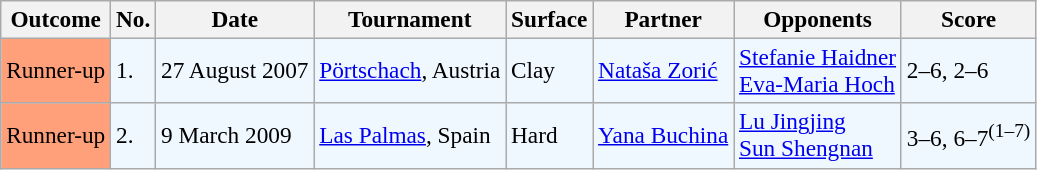<table class="sortable wikitable" style=font-size:97%>
<tr>
<th>Outcome</th>
<th>No.</th>
<th>Date</th>
<th>Tournament</th>
<th>Surface</th>
<th>Partner</th>
<th>Opponents</th>
<th>Score</th>
</tr>
<tr style="background:#f0f8ff;">
<td style="background:#ffa07a;">Runner-up</td>
<td>1.</td>
<td>27 August 2007</td>
<td><a href='#'>Pörtschach</a>, Austria</td>
<td>Clay</td>
<td> <a href='#'>Nataša Zorić</a></td>
<td> <a href='#'>Stefanie Haidner</a> <br>  <a href='#'>Eva-Maria Hoch</a></td>
<td>2–6, 2–6</td>
</tr>
<tr style="background:#f0f8ff;">
<td style="background:#ffa07a;">Runner-up</td>
<td>2.</td>
<td>9 March 2009</td>
<td><a href='#'>Las Palmas</a>, Spain</td>
<td>Hard</td>
<td> <a href='#'>Yana Buchina</a></td>
<td> <a href='#'>Lu Jingjing</a> <br>  <a href='#'>Sun Shengnan</a></td>
<td>3–6, 6–7<sup>(1–7)</sup></td>
</tr>
</table>
